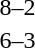<table style="text-align:center">
<tr>
<th width=200></th>
<th width=100></th>
<th width=200></th>
</tr>
<tr>
<td align=right><strong></strong></td>
<td>8–2</td>
<td align=left></td>
</tr>
<tr>
<td align=right><strong></strong></td>
<td>6–3</td>
<td align=left></td>
</tr>
</table>
